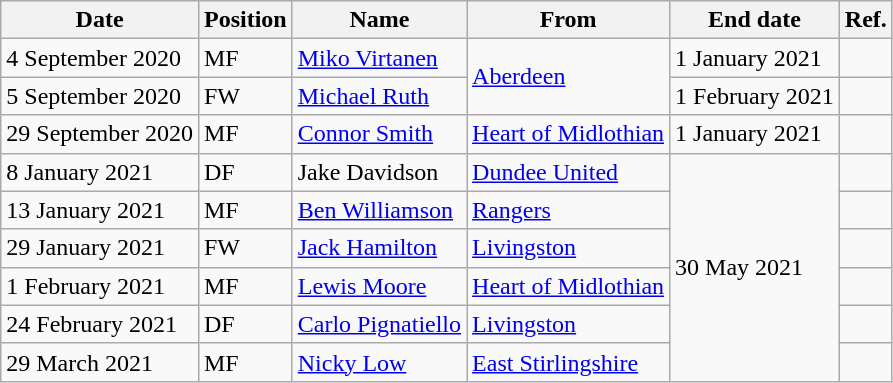<table class="wikitable">
<tr>
<th>Date</th>
<th>Position</th>
<th>Name</th>
<th>From</th>
<th>End date</th>
<th>Ref.</th>
</tr>
<tr>
<td>4 September 2020</td>
<td>MF</td>
<td> <a href='#'>Miko Virtanen</a></td>
<td rowspan="2"><a href='#'>Aberdeen</a></td>
<td>1 January 2021</td>
<td></td>
</tr>
<tr>
<td>5 September 2020</td>
<td>FW</td>
<td><a href='#'>Michael Ruth</a></td>
<td>1 February 2021</td>
<td></td>
</tr>
<tr>
<td>29 September 2020</td>
<td>MF</td>
<td><a href='#'>Connor Smith</a></td>
<td><a href='#'>Heart of Midlothian</a></td>
<td>1 January 2021</td>
<td></td>
</tr>
<tr>
<td>8 January 2021</td>
<td>DF</td>
<td>Jake Davidson</td>
<td><a href='#'>Dundee United</a></td>
<td rowspan="6">30 May 2021</td>
<td></td>
</tr>
<tr>
<td>13 January 2021</td>
<td>MF</td>
<td><a href='#'>Ben Williamson</a></td>
<td><a href='#'>Rangers</a></td>
<td></td>
</tr>
<tr>
<td>29 January 2021</td>
<td>FW</td>
<td><a href='#'>Jack Hamilton</a></td>
<td><a href='#'>Livingston</a></td>
<td></td>
</tr>
<tr>
<td>1 February 2021</td>
<td>MF</td>
<td><a href='#'>Lewis Moore</a></td>
<td><a href='#'>Heart of Midlothian</a></td>
<td></td>
</tr>
<tr>
<td>24 February 2021</td>
<td>DF</td>
<td><a href='#'>Carlo Pignatiello</a></td>
<td><a href='#'>Livingston</a></td>
<td></td>
</tr>
<tr>
<td>29 March 2021</td>
<td>MF</td>
<td><a href='#'>Nicky Low</a></td>
<td><a href='#'>East Stirlingshire</a></td>
<td></td>
</tr>
</table>
